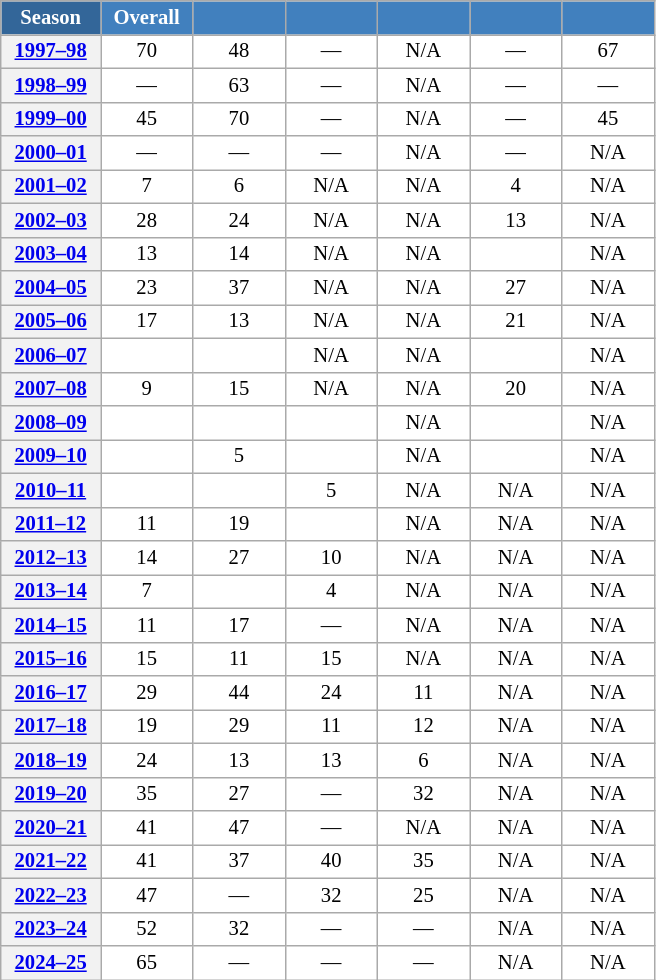<table class="wikitable" style="font-size:86%; text-align:center; border:grey solid 1px; border-collapse:collapse; background:#ffffff;">
<tr>
<th style="background-color:#369; color:white; width:60px;"> Season </th>
<th style="background-color:#4180be; color:white; width:55px;">Overall</th>
<th style="background-color:#4180be; color:white; width:55px;"></th>
<th style="background-color:#4180be; color:white; width:55px;"></th>
<th style="background-color:#4180be; color:white; width:55px;"></th>
<th style="background-color:#4180be; color:white; width:55px;"></th>
<th style="background-color:#4180be; color:white; width:55px;"></th>
</tr>
<tr>
<th scope=row align=center><a href='#'>1997–98</a></th>
<td align=center>70</td>
<td align=center>48</td>
<td align=center>—</td>
<td align=center>N/A</td>
<td align="center">—</td>
<td align=center>67</td>
</tr>
<tr>
<th scope=row align=center><a href='#'>1998–99</a></th>
<td align=center>—</td>
<td align=center>63</td>
<td align=center>—</td>
<td align=center>N/A</td>
<td align="center">—</td>
<td align=center>—</td>
</tr>
<tr>
<th scope=row align=center><a href='#'>1999–00</a></th>
<td align=center>45</td>
<td align=center>70</td>
<td align=center>—</td>
<td align=center>N/A</td>
<td align="center">—</td>
<td align=center>45</td>
</tr>
<tr>
<th scope=row align=center><a href='#'>2000–01</a></th>
<td align=center>—</td>
<td align=center>—</td>
<td align=center>—</td>
<td align=center>N/A</td>
<td align="center">—</td>
<td align=center>N/A</td>
</tr>
<tr>
<th scope=row align=center><a href='#'>2001–02</a></th>
<td align=center>7</td>
<td align=center>6</td>
<td align=center>N/A</td>
<td align=center>N/A</td>
<td align="center">4</td>
<td align=center>N/A</td>
</tr>
<tr>
<th scope=row align=center><a href='#'>2002–03</a></th>
<td align=center>28</td>
<td align=center>24</td>
<td align=center>N/A</td>
<td align=center>N/A</td>
<td align="center">13</td>
<td align=center>N/A</td>
</tr>
<tr>
<th scope=row align=center><a href='#'>2003–04</a></th>
<td align=center>13</td>
<td align=center>14</td>
<td align=center>N/A</td>
<td align=center>N/A</td>
<td align="center"></td>
<td align=center>N/A</td>
</tr>
<tr>
<th scope=row align=center><a href='#'>2004–05</a></th>
<td align=center>23</td>
<td align=center>37</td>
<td align=center>N/A</td>
<td align=center>N/A</td>
<td align="center">27</td>
<td align=center>N/A</td>
</tr>
<tr>
<th scope=row align=center><a href='#'>2005–06</a></th>
<td align=center>17</td>
<td align=center>13</td>
<td align=center>N/A</td>
<td align=center>N/A</td>
<td align="center">21</td>
<td align=center>N/A</td>
</tr>
<tr>
<th scope=row align=center><a href='#'>2006–07</a></th>
<td align=center></td>
<td align=center></td>
<td align=center>N/A</td>
<td align=center>N/A</td>
<td align="center"></td>
<td align=center>N/A</td>
</tr>
<tr>
<th scope=row align=center><a href='#'>2007–08</a></th>
<td align=center>9</td>
<td align=center>15</td>
<td align=center>N/A</td>
<td align=center>N/A</td>
<td align="center">20</td>
<td align=center>N/A</td>
</tr>
<tr>
<th scope=row align=center><a href='#'>2008–09</a></th>
<td align=center></td>
<td align=center></td>
<td align=center></td>
<td align=center>N/A</td>
<td align="center"></td>
<td align=center>N/A</td>
</tr>
<tr>
<th scope=row align=center><a href='#'>2009–10</a></th>
<td align=center></td>
<td align=center>5</td>
<td align=center></td>
<td align=center>N/A</td>
<td align="center"></td>
<td align=center>N/A</td>
</tr>
<tr>
<th scope=row align=center><a href='#'>2010–11</a></th>
<td align=center></td>
<td align=center></td>
<td align=center>5</td>
<td align=center>N/A</td>
<td align="center">N/A</td>
<td align=center>N/A</td>
</tr>
<tr>
<th scope=row align=center><a href='#'>2011–12</a></th>
<td align=center>11</td>
<td align=center>19</td>
<td align=center></td>
<td align=center>N/A</td>
<td align="center">N/A</td>
<td align=center>N/A</td>
</tr>
<tr>
<th scope=row align=center><a href='#'>2012–13</a></th>
<td align=center>14</td>
<td align=center>27</td>
<td align=center>10</td>
<td align=center>N/A</td>
<td align="center">N/A</td>
<td align=center>N/A</td>
</tr>
<tr>
<th scope=row align=center><a href='#'>2013–14</a></th>
<td align=center>7</td>
<td align=center></td>
<td align=center>4</td>
<td align=center>N/A</td>
<td align="center">N/A</td>
<td align=center>N/A</td>
</tr>
<tr>
<th scope=row align=center><a href='#'>2014–15</a></th>
<td align=center>11</td>
<td align=center>17</td>
<td align=center>—</td>
<td align=center>N/A</td>
<td align="center">N/A</td>
<td align=center>N/A</td>
</tr>
<tr>
<th scope=row align=center><a href='#'>2015–16</a></th>
<td align=center>15</td>
<td align=center>11</td>
<td align=center>15</td>
<td align=center>N/A</td>
<td align="center">N/A</td>
<td align=center>N/A</td>
</tr>
<tr>
<th scope=row align=center><a href='#'>2016–17</a></th>
<td align=center>29</td>
<td align=center>44</td>
<td align=center>24</td>
<td align=center>11</td>
<td align="center">N/A</td>
<td align=center>N/A</td>
</tr>
<tr>
<th scope=row align=center><a href='#'>2017–18</a></th>
<td align=center>19</td>
<td align=center>29</td>
<td align=center>11</td>
<td align=center>12</td>
<td align="center">N/A</td>
<td align=center>N/A</td>
</tr>
<tr>
<th scope=row align=center><a href='#'>2018–19</a></th>
<td align=center>24</td>
<td align=center>13</td>
<td align=center>13</td>
<td align=center>6</td>
<td align="center">N/A</td>
<td align=center>N/A</td>
</tr>
<tr>
<th scope=row align=center><a href='#'>2019–20</a></th>
<td align=center>35</td>
<td align=center>27</td>
<td align=center>—</td>
<td align=center>32</td>
<td align="center">N/A</td>
<td align=center>N/A</td>
</tr>
<tr>
<th scope=row align=center><a href='#'>2020–21</a></th>
<td align=center>41</td>
<td align=center>47</td>
<td align=center>—</td>
<td align=center>N/A</td>
<td align="center">N/A</td>
<td align=center>N/A</td>
</tr>
<tr>
<th scope=row align=center><a href='#'>2021–22</a></th>
<td align=center>41</td>
<td align=center>37</td>
<td align=center>40</td>
<td align=center>35</td>
<td align="center">N/A</td>
<td align=center>N/A</td>
</tr>
<tr>
<th scope=row align=center><a href='#'>2022–23</a></th>
<td align=center>47</td>
<td align=center>—</td>
<td align=center>32</td>
<td align=center>25</td>
<td align="center">N/A</td>
<td align=center>N/A</td>
</tr>
<tr>
<th scope=row align=center><a href='#'>2023–24</a></th>
<td align=center>52</td>
<td align=center>32</td>
<td align=center>—</td>
<td align=center>—</td>
<td align="center">N/A</td>
<td align=center>N/A</td>
</tr>
<tr>
<th scope=row align=center><a href='#'>2024–25</a></th>
<td align=center>65</td>
<td align=center>—</td>
<td align=center>—</td>
<td align=center>—</td>
<td align="center">N/A</td>
<td align=center>N/A</td>
</tr>
</table>
